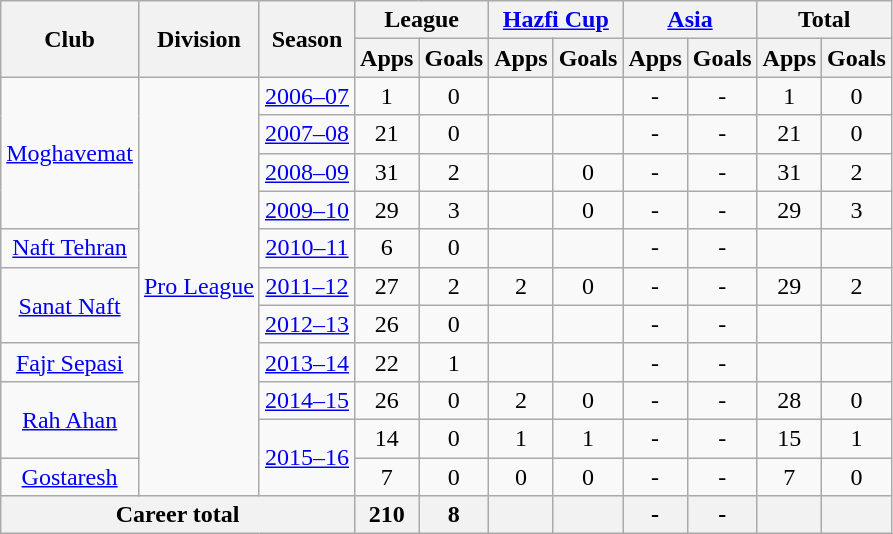<table class="wikitable" style="text-align: center;">
<tr>
<th rowspan="2">Club</th>
<th rowspan="2">Division</th>
<th rowspan="2">Season</th>
<th colspan="2">League</th>
<th colspan="2"><a href='#'>Hazfi Cup</a></th>
<th colspan="2"><a href='#'>Asia</a></th>
<th colspan="2">Total</th>
</tr>
<tr>
<th>Apps</th>
<th>Goals</th>
<th>Apps</th>
<th>Goals</th>
<th>Apps</th>
<th>Goals</th>
<th>Apps</th>
<th>Goals</th>
</tr>
<tr>
<td rowspan="4"><a href='#'>Moghavemat</a></td>
<td rowspan="11"><a href='#'>Pro League</a></td>
<td><a href='#'>2006–07</a></td>
<td>1</td>
<td>0</td>
<td></td>
<td></td>
<td>-</td>
<td>-</td>
<td>1</td>
<td>0</td>
</tr>
<tr>
<td><a href='#'>2007–08</a></td>
<td>21</td>
<td>0</td>
<td></td>
<td></td>
<td>-</td>
<td>-</td>
<td>21</td>
<td>0</td>
</tr>
<tr>
<td><a href='#'>2008–09</a></td>
<td>31</td>
<td>2</td>
<td></td>
<td>0</td>
<td>-</td>
<td>-</td>
<td>31</td>
<td>2</td>
</tr>
<tr>
<td><a href='#'>2009–10</a></td>
<td>29</td>
<td>3</td>
<td></td>
<td>0</td>
<td>-</td>
<td>-</td>
<td>29</td>
<td>3</td>
</tr>
<tr>
<td><a href='#'>Naft Tehran</a></td>
<td><a href='#'>2010–11</a></td>
<td>6</td>
<td>0</td>
<td></td>
<td></td>
<td>-</td>
<td>-</td>
<td></td>
<td></td>
</tr>
<tr>
<td rowspan="2"><a href='#'>Sanat Naft</a></td>
<td><a href='#'>2011–12</a></td>
<td>27</td>
<td>2</td>
<td>2</td>
<td>0</td>
<td>-</td>
<td>-</td>
<td>29</td>
<td>2</td>
</tr>
<tr>
<td><a href='#'>2012–13</a></td>
<td>26</td>
<td>0</td>
<td></td>
<td></td>
<td>-</td>
<td>-</td>
<td></td>
<td></td>
</tr>
<tr>
<td><a href='#'>Fajr Sepasi</a></td>
<td><a href='#'>2013–14</a></td>
<td>22</td>
<td>1</td>
<td></td>
<td></td>
<td>-</td>
<td>-</td>
<td></td>
<td></td>
</tr>
<tr>
<td rowspan="2"><a href='#'>Rah Ahan</a></td>
<td><a href='#'>2014–15</a></td>
<td>26</td>
<td>0</td>
<td>2</td>
<td>0</td>
<td>-</td>
<td>-</td>
<td>28</td>
<td>0</td>
</tr>
<tr>
<td rowspan="2"><a href='#'>2015–16</a></td>
<td>14</td>
<td>0</td>
<td>1</td>
<td>1</td>
<td>-</td>
<td>-</td>
<td>15</td>
<td>1</td>
</tr>
<tr>
<td><a href='#'>Gostaresh</a></td>
<td>7</td>
<td>0</td>
<td>0</td>
<td>0</td>
<td>-</td>
<td>-</td>
<td>7</td>
<td>0</td>
</tr>
<tr>
<th colspan=3>Career total</th>
<th>210</th>
<th>8</th>
<th></th>
<th></th>
<th>-</th>
<th>-</th>
<th></th>
<th></th>
</tr>
</table>
